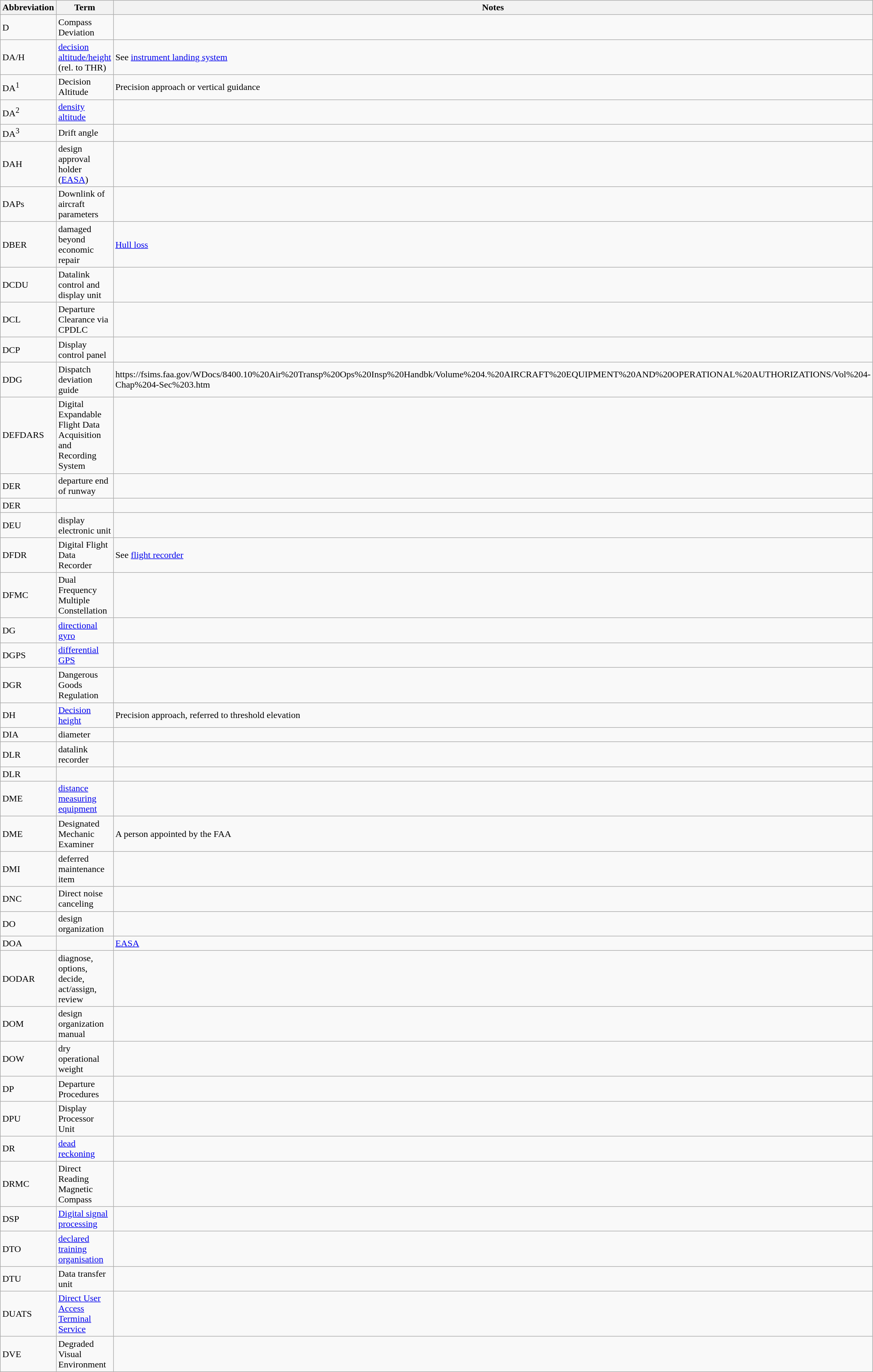<table class="wikitable">
<tr>
<th>Abbreviation</th>
<th>Term</th>
<th>Notes</th>
</tr>
<tr>
<td>D</td>
<td>Compass Deviation</td>
<td></td>
</tr>
<tr>
<td>DA/H</td>
<td><a href='#'>decision altitude/height</a> (rel. to THR)</td>
<td>See <a href='#'>instrument landing system</a></td>
</tr>
<tr>
<td>DA<sup>1</sup></td>
<td>Decision Altitude</td>
<td>Precision approach or vertical guidance</td>
</tr>
<tr>
<td>DA<sup>2</sup></td>
<td><a href='#'>density altitude</a></td>
<td></td>
</tr>
<tr>
<td>DA<sup>3</sup></td>
<td>Drift angle</td>
<td></td>
</tr>
<tr>
<td>DAH</td>
<td>design approval holder (<a href='#'>EASA</a>)</td>
<td></td>
</tr>
<tr>
<td>DAPs</td>
<td>Downlink of aircraft parameters</td>
<td></td>
</tr>
<tr>
<td>DBER</td>
<td>damaged beyond economic repair</td>
<td><a href='#'>Hull loss</a></td>
</tr>
<tr>
<td>DCDU</td>
<td>Datalink control and display unit</td>
<td></td>
</tr>
<tr>
<td>DCL</td>
<td>Departure Clearance via CPDLC</td>
<td></td>
</tr>
<tr>
<td>DCP</td>
<td>Display control panel</td>
<td></td>
</tr>
<tr>
<td>DDG</td>
<td>Dispatch deviation guide</td>
<td>https://fsims.faa.gov/WDocs/8400.10%20Air%20Transp%20Ops%20Insp%20Handbk/Volume%204.%20AIRCRAFT%20EQUIPMENT%20AND%20OPERATIONAL%20AUTHORIZATIONS/Vol%204-Chap%204-Sec%203.htm</td>
</tr>
<tr>
<td>DEFDARS</td>
<td>Digital Expandable Flight Data Acquisition and Recording System</td>
<td></td>
</tr>
<tr>
<td>DER</td>
<td>departure end of runway</td>
<td></td>
</tr>
<tr>
<td>DER</td>
<td></td>
<td></td>
</tr>
<tr>
<td>DEU</td>
<td>display electronic unit</td>
<td></td>
</tr>
<tr>
<td>DFDR</td>
<td>Digital Flight Data Recorder</td>
<td>See <a href='#'>flight recorder</a></td>
</tr>
<tr>
<td>DFMC</td>
<td>Dual Frequency Multiple Constellation</td>
<td></td>
</tr>
<tr>
<td>DG</td>
<td><a href='#'>directional gyro</a></td>
<td></td>
</tr>
<tr>
<td>DGPS</td>
<td><a href='#'>differential GPS</a></td>
<td></td>
</tr>
<tr>
<td>DGR</td>
<td>Dangerous Goods Regulation</td>
<td></td>
</tr>
<tr>
<td>DH</td>
<td><a href='#'>Decision height</a></td>
<td>Precision approach, referred to threshold elevation</td>
</tr>
<tr>
<td>DIA</td>
<td>diameter</td>
<td></td>
</tr>
<tr>
<td>DLR</td>
<td>datalink recorder</td>
<td></td>
</tr>
<tr>
<td>DLR</td>
<td></td>
<td></td>
</tr>
<tr>
<td>DME</td>
<td><a href='#'>distance measuring equipment</a></td>
<td></td>
</tr>
<tr>
<td>DME</td>
<td>Designated Mechanic Examiner</td>
<td>A person appointed by the FAA</td>
</tr>
<tr>
<td>DMI</td>
<td>deferred maintenance item</td>
<td></td>
</tr>
<tr>
<td>DNC</td>
<td>Direct noise canceling</td>
<td></td>
</tr>
<tr>
<td>DO</td>
<td>design organization</td>
<td></td>
</tr>
<tr>
<td>DOA</td>
<td></td>
<td><a href='#'>EASA</a></td>
</tr>
<tr>
<td>DODAR</td>
<td>diagnose, options, decide, act/assign, review</td>
<td></td>
</tr>
<tr>
<td>DOM</td>
<td>design organization manual</td>
<td></td>
</tr>
<tr>
<td>DOW</td>
<td>dry operational weight</td>
<td></td>
</tr>
<tr>
<td>DP</td>
<td>Departure Procedures</td>
<td></td>
</tr>
<tr>
<td>DPU</td>
<td>Display Processor Unit</td>
<td></td>
</tr>
<tr>
<td>DR</td>
<td><a href='#'>dead reckoning</a></td>
<td></td>
</tr>
<tr>
<td>DRMC</td>
<td>Direct Reading Magnetic Compass</td>
<td></td>
</tr>
<tr>
<td>DSP</td>
<td><a href='#'>Digital signal processing</a></td>
<td></td>
</tr>
<tr>
<td>DTO</td>
<td><a href='#'>declared training organisation</a></td>
<td></td>
</tr>
<tr>
<td>DTU</td>
<td>Data transfer unit</td>
<td></td>
</tr>
<tr>
<td>DUATS</td>
<td><a href='#'>Direct User Access Terminal Service</a></td>
<td></td>
</tr>
<tr>
<td>DVE</td>
<td>Degraded Visual Environment</td>
<td></td>
</tr>
</table>
